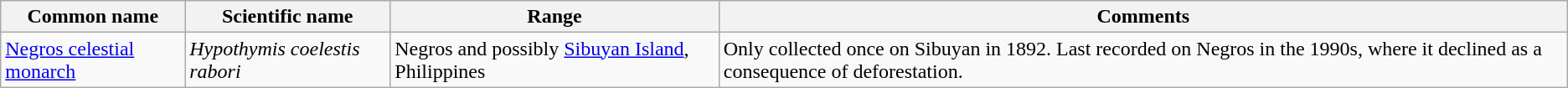<table class="wikitable sortable">
<tr>
<th>Common name</th>
<th>Scientific name</th>
<th>Range</th>
<th class="unsortable">Comments</th>
</tr>
<tr>
<td><a href='#'>Negros celestial monarch</a></td>
<td><em>Hypothymis coelestis rabori</em></td>
<td>Negros and possibly <a href='#'>Sibuyan Island</a>, Philippines</td>
<td>Only collected once on Sibuyan in 1892. Last recorded on Negros in the 1990s, where it declined as a consequence of deforestation.</td>
</tr>
</table>
